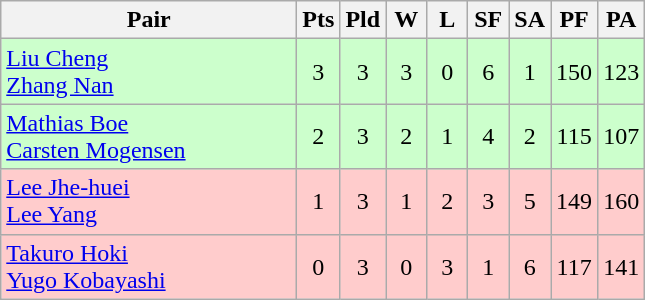<table class=wikitable style="text-align:center">
<tr>
<th width=190>Pair</th>
<th width=20>Pts</th>
<th width=20>Pld</th>
<th width=20>W</th>
<th width=20>L</th>
<th width=20>SF</th>
<th width=20>SA</th>
<th width=20>PF</th>
<th width=20>PA</th>
</tr>
<tr bgcolor=ccffcc>
<td style="text-align:left"> <a href='#'>Liu Cheng</a><br> <a href='#'>Zhang Nan</a></td>
<td>3</td>
<td>3</td>
<td>3</td>
<td>0</td>
<td>6</td>
<td>1</td>
<td>150</td>
<td>123</td>
</tr>
<tr bgcolor=ccffcc>
<td style="text-align:left"> <a href='#'>Mathias Boe</a><br> <a href='#'>Carsten Mogensen</a></td>
<td>2</td>
<td>3</td>
<td>2</td>
<td>1</td>
<td>4</td>
<td>2</td>
<td>115</td>
<td>107</td>
</tr>
<tr bgcolor="ffcccc">
<td style="text-align:left"> <a href='#'>Lee Jhe-huei</a><br> <a href='#'>Lee Yang</a></td>
<td>1</td>
<td>3</td>
<td>1</td>
<td>2</td>
<td>3</td>
<td>5</td>
<td>149</td>
<td>160</td>
</tr>
<tr bgcolor="ffcccc">
<td style="text-align:left"> <a href='#'>Takuro Hoki</a><br> <a href='#'>Yugo Kobayashi</a></td>
<td>0</td>
<td>3</td>
<td>0</td>
<td>3</td>
<td>1</td>
<td>6</td>
<td>117</td>
<td>141</td>
</tr>
</table>
